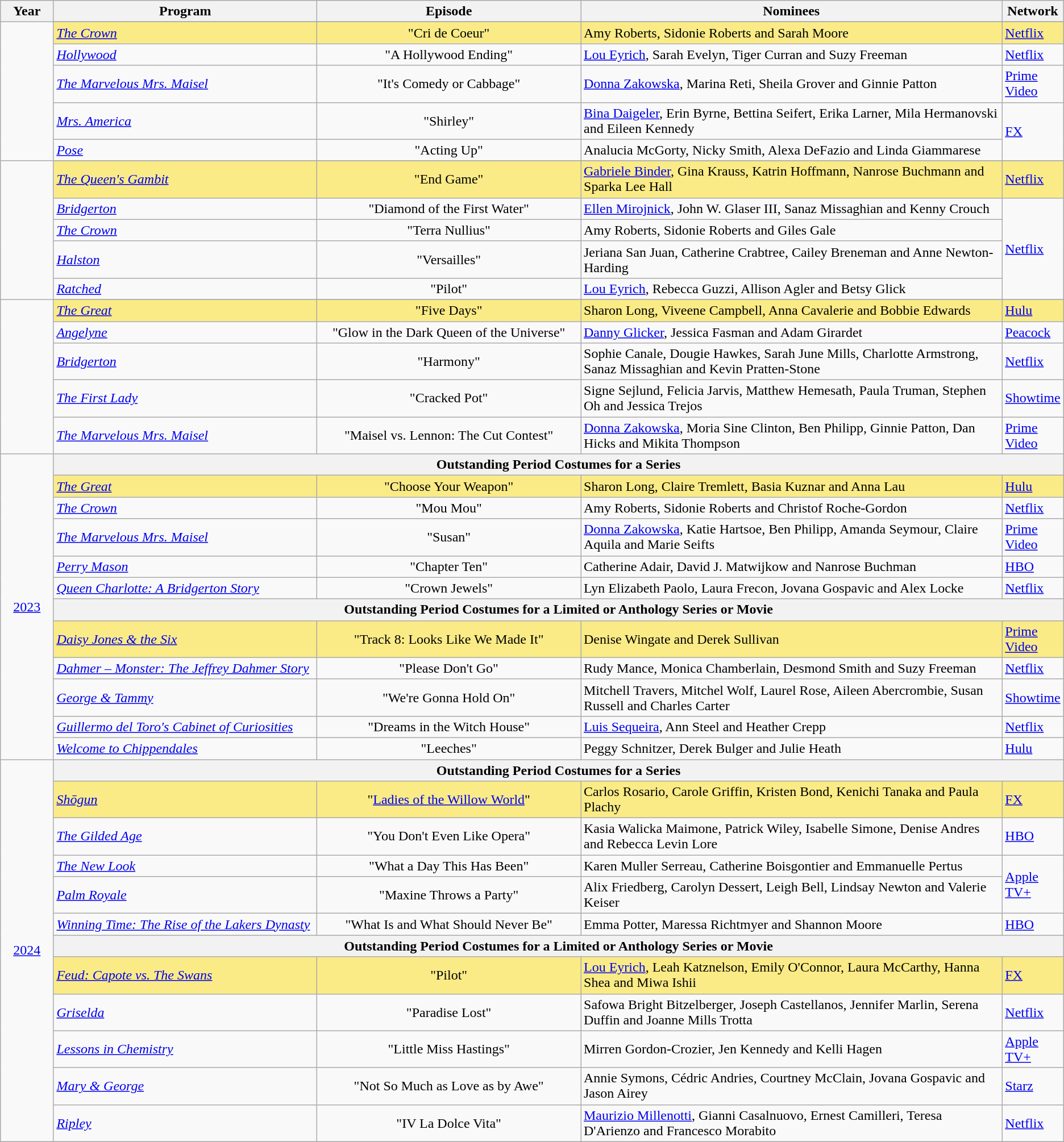<table class="wikitable">
<tr>
<th width="5%">Year</th>
<th width="25%">Program</th>
<th width="25%">Episode</th>
<th width="40%">Nominees</th>
<th width="5%">Network</th>
</tr>
<tr>
<td rowspan="6" style="text"=align:center;></td>
</tr>
<tr style="background:#FAEB86;">
<td><em><a href='#'>The Crown</a></em></td>
<td align=center>"Cri de Coeur"</td>
<td>Amy Roberts, Sidonie Roberts and Sarah Moore</td>
<td><a href='#'>Netflix</a></td>
</tr>
<tr>
<td><em><a href='#'>Hollywood</a></em></td>
<td align=center>"A Hollywood Ending"</td>
<td><a href='#'>Lou Eyrich</a>, Sarah Evelyn, Tiger Curran and Suzy Freeman</td>
<td><a href='#'>Netflix</a></td>
</tr>
<tr>
<td><em><a href='#'>The Marvelous Mrs. Maisel</a></em></td>
<td align=center>"It's Comedy or Cabbage"</td>
<td><a href='#'>Donna Zakowska</a>, Marina Reti, Sheila Grover and Ginnie Patton</td>
<td><a href='#'>Prime Video</a></td>
</tr>
<tr>
<td><em><a href='#'>Mrs. America</a></em></td>
<td align=center>"Shirley"</td>
<td><a href='#'>Bina Daigeler</a>, Erin Byrne, Bettina Seifert, Erika Larner, Mila Hermanovski and Eileen Kennedy</td>
<td rowspan=2><a href='#'>FX</a></td>
</tr>
<tr>
<td><em><a href='#'>Pose</a></em></td>
<td align=center>"Acting Up"</td>
<td>Analucia McGorty, Nicky Smith, Alexa DeFazio and Linda Giammarese</td>
</tr>
<tr>
<td rowspan="6" style="text"=align:center;></td>
</tr>
<tr style="background:#FAEB86;">
<td><em><a href='#'>The Queen's Gambit</a></em></td>
<td align=center>"End Game"</td>
<td><a href='#'>Gabriele Binder</a>, Gina Krauss, Katrin Hoffmann, Nanrose Buchmann and Sparka Lee Hall</td>
<td><a href='#'>Netflix</a></td>
</tr>
<tr>
<td><em><a href='#'>Bridgerton</a></em></td>
<td align=center>"Diamond of the First Water"</td>
<td><a href='#'>Ellen Mirojnick</a>, John W. Glaser III, Sanaz Missaghian and Kenny Crouch</td>
<td rowspan=4><a href='#'>Netflix</a></td>
</tr>
<tr>
<td><em><a href='#'>The Crown</a></em></td>
<td align=center>"Terra Nullius"</td>
<td>Amy Roberts, Sidonie Roberts and Giles Gale</td>
</tr>
<tr>
<td><em><a href='#'>Halston</a></em></td>
<td align=center>"Versailles"</td>
<td>Jeriana San Juan, Catherine Crabtree, Cailey Breneman and Anne Newton-Harding</td>
</tr>
<tr>
<td><em><a href='#'>Ratched</a></em></td>
<td align=center>"Pilot"</td>
<td><a href='#'>Lou Eyrich</a>, Rebecca Guzzi, Allison Agler and Betsy Glick</td>
</tr>
<tr>
<td rowspan="6" style="text"=align:center;></td>
</tr>
<tr style="background:#FAEB86;">
<td><em><a href='#'>The Great</a></em></td>
<td align=center>"Five Days"</td>
<td>Sharon Long, Viveene Campbell, Anna Cavalerie and Bobbie Edwards</td>
<td><a href='#'>Hulu</a></td>
</tr>
<tr>
<td><em><a href='#'>Angelyne</a></em></td>
<td align=center>"Glow in the Dark Queen of the Universe"</td>
<td><a href='#'>Danny Glicker</a>, Jessica Fasman and Adam Girardet</td>
<td><a href='#'>Peacock</a></td>
</tr>
<tr>
<td><em><a href='#'>Bridgerton</a></em></td>
<td align=center>"Harmony"</td>
<td>Sophie Canale, Dougie Hawkes, Sarah June Mills, Charlotte Armstrong, Sanaz Missaghian and Kevin Pratten-Stone</td>
<td><a href='#'>Netflix</a></td>
</tr>
<tr>
<td><em><a href='#'>The First Lady</a></em></td>
<td align=center>"Cracked Pot"</td>
<td>Signe Sejlund, Felicia Jarvis, Matthew Hemesath, Paula Truman, Stephen Oh and Jessica Trejos</td>
<td><a href='#'>Showtime</a></td>
</tr>
<tr>
<td><em><a href='#'>The Marvelous Mrs. Maisel</a></em></td>
<td align=center>"Maisel vs. Lennon: The Cut Contest"</td>
<td><a href='#'>Donna Zakowska</a>, Moria Sine Clinton, Ben Philipp, Ginnie Patton, Dan Hicks and Mikita Thompson</td>
<td><a href='#'>Prime Video</a></td>
</tr>
<tr>
<td rowspan=12 style="text-align:center"><a href='#'>2023</a></td>
<th colspan="4">Outstanding Period Costumes for a Series</th>
</tr>
<tr style="background:#FAEB86;">
<td><em><a href='#'>The Great</a></em></td>
<td align=center>"Choose Your Weapon"</td>
<td>Sharon Long, Claire Tremlett, Basia Kuznar and Anna Lau</td>
<td><a href='#'>Hulu</a></td>
</tr>
<tr>
<td><em><a href='#'>The Crown</a></em></td>
<td align=center>"Mou Mou"</td>
<td>Amy Roberts, Sidonie Roberts and Christof Roche-Gordon</td>
<td><a href='#'>Netflix</a></td>
</tr>
<tr>
<td><em><a href='#'>The Marvelous Mrs. Maisel</a></em></td>
<td align=center>"Susan"</td>
<td><a href='#'>Donna Zakowska</a>, Katie Hartsoe, Ben Philipp, Amanda Seymour, Claire Aquila and Marie Seifts</td>
<td><a href='#'>Prime Video</a></td>
</tr>
<tr>
<td><em><a href='#'>Perry Mason</a></em></td>
<td align=center>"Chapter Ten"</td>
<td>Catherine Adair, David J. Matwijkow and Nanrose Buchman</td>
<td><a href='#'>HBO</a></td>
</tr>
<tr>
<td><em><a href='#'>Queen Charlotte: A Bridgerton Story</a></em></td>
<td align=center>"Crown Jewels"</td>
<td>Lyn Elizabeth Paolo, Laura Frecon, Jovana Gospavic and Alex Locke</td>
<td><a href='#'>Netflix</a></td>
</tr>
<tr>
<th colspan="4">Outstanding Period Costumes for a Limited or Anthology Series or Movie</th>
</tr>
<tr style="background:#FAEB86;">
<td><em><a href='#'>Daisy Jones & the Six</a></em></td>
<td align=center>"Track 8: Looks Like We Made It"</td>
<td>Denise Wingate and Derek Sullivan</td>
<td><a href='#'>Prime Video</a></td>
</tr>
<tr>
<td><em><a href='#'>Dahmer – Monster: The Jeffrey Dahmer Story</a></em></td>
<td align=center>"Please Don't Go"</td>
<td>Rudy Mance, Monica Chamberlain, Desmond Smith and Suzy Freeman</td>
<td><a href='#'>Netflix</a></td>
</tr>
<tr>
<td><em><a href='#'>George & Tammy</a></em></td>
<td align=center>"We're Gonna Hold On"</td>
<td>Mitchell Travers, Mitchel Wolf, Laurel Rose, Aileen Abercrombie, Susan Russell and Charles Carter</td>
<td><a href='#'>Showtime</a></td>
</tr>
<tr>
<td><em><a href='#'>Guillermo del Toro's Cabinet of Curiosities</a></em></td>
<td align=center>"Dreams in the Witch House"</td>
<td><a href='#'>Luis Sequeira</a>, Ann Steel and Heather Crepp</td>
<td><a href='#'>Netflix</a></td>
</tr>
<tr>
<td><em><a href='#'>Welcome to Chippendales</a></em></td>
<td align=center>"Leeches"</td>
<td>Peggy Schnitzer, Derek Bulger and Julie Heath</td>
<td><a href='#'>Hulu</a></td>
</tr>
<tr>
<td rowspan=12 style="text-align:center"><a href='#'>2024</a></td>
<th colspan="4">Outstanding Period Costumes for a Series</th>
</tr>
<tr style="background:#FAEB86;">
<td><em><a href='#'>Shōgun</a></em></td>
<td align=center>"<a href='#'>Ladies of the Willow World</a>"</td>
<td>Carlos Rosario, Carole Griffin, Kristen Bond, Kenichi Tanaka and Paula Plachy</td>
<td><a href='#'>FX</a></td>
</tr>
<tr>
<td><em><a href='#'>The Gilded Age</a></em></td>
<td align=center>"You Don't Even Like Opera"</td>
<td>Kasia Walicka Maimone, Patrick Wiley, Isabelle Simone, Denise Andres and Rebecca Levin Lore</td>
<td><a href='#'>HBO</a></td>
</tr>
<tr>
<td><em><a href='#'>The New Look</a></em></td>
<td align=center>"What a Day This Has Been"</td>
<td>Karen Muller Serreau, Catherine Boisgontier and Emmanuelle Pertus</td>
<td rowspan="2"><a href='#'>Apple TV+</a></td>
</tr>
<tr>
<td><em><a href='#'>Palm Royale</a></em></td>
<td align=center>"Maxine Throws a Party"</td>
<td>Alix Friedberg, Carolyn Dessert, Leigh Bell, Lindsay Newton and Valerie Keiser</td>
</tr>
<tr>
<td><em><a href='#'>Winning Time: The Rise of the Lakers Dynasty</a></em></td>
<td align=center>"What Is and What Should Never Be"</td>
<td>Emma Potter, Maressa Richtmyer and Shannon Moore</td>
<td><a href='#'>HBO</a></td>
</tr>
<tr>
<th colspan="4">Outstanding Period Costumes for a Limited or Anthology Series or Movie</th>
</tr>
<tr style="background:#FAEB86;">
<td><em><a href='#'>Feud: Capote vs. The Swans</a></em></td>
<td align=center>"Pilot"</td>
<td><a href='#'>Lou Eyrich</a>, Leah Katznelson, Emily O'Connor, Laura McCarthy, Hanna Shea and Miwa Ishii</td>
<td><a href='#'>FX</a></td>
</tr>
<tr>
<td><em><a href='#'>Griselda</a></em></td>
<td align=center>"Paradise Lost"</td>
<td>Safowa Bright Bitzelberger, Joseph Castellanos, Jennifer Marlin, Serena Duffin and Joanne Mills Trotta</td>
<td><a href='#'>Netflix</a></td>
</tr>
<tr>
<td><em><a href='#'>Lessons in Chemistry</a></em></td>
<td align=center>"Little Miss Hastings"</td>
<td>Mirren Gordon-Crozier, Jen Kennedy and Kelli Hagen</td>
<td><a href='#'>Apple TV+</a></td>
</tr>
<tr>
<td><em><a href='#'>Mary & George</a></em></td>
<td align=center>"Not So Much as Love as by Awe"</td>
<td>Annie Symons, Cédric Andries, Courtney McClain, Jovana Gospavic and Jason Airey</td>
<td><a href='#'>Starz</a></td>
</tr>
<tr>
<td><em><a href='#'>Ripley</a></em></td>
<td align=center>"IV La Dolce Vita"</td>
<td><a href='#'>Maurizio Millenotti</a>, Gianni Casalnuovo, Ernest Camilleri, Teresa D'Arienzo and Francesco Morabito</td>
<td><a href='#'>Netflix</a></td>
</tr>
</table>
